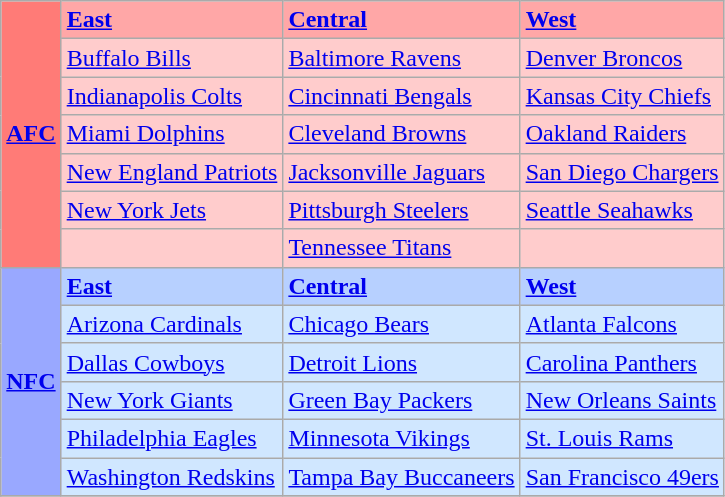<table class="wikitable">
<tr>
<th rowspan="7" style="background-color: #FF7B77;"><strong><a href='#'>AFC</a></strong></th>
<td style="background-color: #FFA7A7;"><strong><a href='#'>East</a></strong></td>
<td style="background-color: #FFA7A7;"><strong><a href='#'>Central</a></strong></td>
<td style="background-color: #FFA7A7;"><strong><a href='#'>West</a></strong></td>
</tr>
<tr>
<td style="background-color: #FFCCCC;"><a href='#'>Buffalo Bills</a></td>
<td style="background-color: #FFCCCC;"><a href='#'>Baltimore Ravens</a></td>
<td style="background-color: #FFCCCC;"><a href='#'>Denver Broncos</a></td>
</tr>
<tr>
<td style="background-color: #FFCCCC;"><a href='#'>Indianapolis Colts</a></td>
<td style="background-color: #FFCCCC;"><a href='#'>Cincinnati Bengals</a></td>
<td style="background-color: #FFCCCC;"><a href='#'>Kansas City Chiefs</a></td>
</tr>
<tr>
<td style="background-color: #FFCCCC;"><a href='#'>Miami Dolphins</a></td>
<td style="background-color: #FFCCCC;"><a href='#'>Cleveland Browns</a></td>
<td style="background-color: #FFCCCC;"><a href='#'>Oakland Raiders</a></td>
</tr>
<tr>
<td style="background-color: #FFCCCC;"><a href='#'>New England Patriots</a></td>
<td style="background-color: #FFCCCC;"><a href='#'>Jacksonville Jaguars</a></td>
<td style="background-color: #FFCCCC;"><a href='#'>San Diego Chargers</a></td>
</tr>
<tr>
<td style="background-color: #FFCCCC;"><a href='#'>New York Jets</a></td>
<td style="background-color: #FFCCCC;"><a href='#'>Pittsburgh Steelers</a></td>
<td style="background-color: #FFCCCC;"><a href='#'>Seattle Seahawks</a></td>
</tr>
<tr>
<td style="background-color: #FFCCCC;"></td>
<td style="background-color: #FFCCCC;"><a href='#'>Tennessee Titans</a></td>
<td style="background-color: #FFCCCC;"></td>
</tr>
<tr>
<th rowspan="6" style="background-color: #99A8FF;"><strong><a href='#'>NFC</a></strong></th>
<td style="background-color: #B7D0FF;"><strong><a href='#'>East</a></strong></td>
<td style="background-color: #B7D0FF;"><strong><a href='#'>Central</a></strong></td>
<td style="background-color: #B7D0FF;"><strong><a href='#'>West</a></strong></td>
</tr>
<tr>
<td style="background-color: #D0E7FF;"><a href='#'>Arizona Cardinals</a></td>
<td style="background-color: #D0E7FF;"><a href='#'>Chicago Bears</a></td>
<td style="background-color: #D0E7FF;"><a href='#'>Atlanta Falcons</a></td>
</tr>
<tr>
<td style="background-color: #D0E7FF;"><a href='#'>Dallas Cowboys</a></td>
<td style="background-color: #D0E7FF;"><a href='#'>Detroit Lions</a></td>
<td style="background-color: #D0E7FF;"><a href='#'>Carolina Panthers</a></td>
</tr>
<tr>
<td style="background-color: #D0E7FF;"><a href='#'>New York Giants</a></td>
<td style="background-color: #D0E7FF;"><a href='#'>Green Bay Packers</a></td>
<td style="background-color: #D0E7FF;"><a href='#'>New Orleans Saints</a></td>
</tr>
<tr>
<td style="background-color: #D0E7FF;"><a href='#'>Philadelphia Eagles</a></td>
<td style="background-color: #D0E7FF;"><a href='#'>Minnesota Vikings</a></td>
<td style="background-color: #D0E7FF;"><a href='#'>St. Louis Rams</a></td>
</tr>
<tr>
<td style="background-color: #D0E7FF;"><a href='#'>Washington Redskins</a></td>
<td style="background-color: #D0E7FF;"><a href='#'>Tampa Bay Buccaneers</a></td>
<td style="background-color: #D0E7FF;"><a href='#'>San Francisco 49ers</a></td>
</tr>
<tr>
</tr>
</table>
